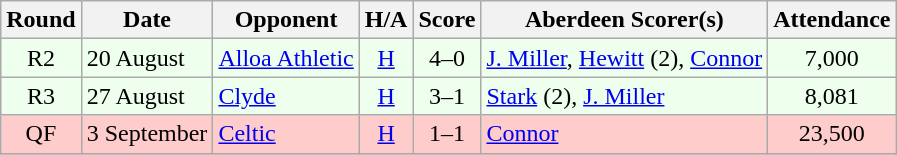<table class="wikitable" style="text-align:center">
<tr>
<th>Round</th>
<th>Date</th>
<th>Opponent</th>
<th>H/A</th>
<th>Score</th>
<th>Aberdeen Scorer(s)</th>
<th>Attendance</th>
</tr>
<tr bgcolor=#EEFFEE>
<td>R2</td>
<td align=left>20 August</td>
<td align=left><a href='#'>Alloa Athletic</a></td>
<td><a href='#'>H</a></td>
<td>4–0</td>
<td align=left><a href='#'>J. Miller</a>, <a href='#'>Hewitt</a> (2), <a href='#'>Connor</a></td>
<td>7,000</td>
</tr>
<tr bgcolor=#EEFFEE>
<td>R3</td>
<td align=left>27 August</td>
<td align=left><a href='#'>Clyde</a></td>
<td><a href='#'>H</a></td>
<td>3–1</td>
<td align=left><a href='#'>Stark</a> (2), <a href='#'>J. Miller</a></td>
<td>8,081</td>
</tr>
<tr bgcolor=#FFCCCC>
<td>QF</td>
<td align=left>3 September</td>
<td align=left><a href='#'>Celtic</a></td>
<td><a href='#'>H</a></td>
<td>1–1</td>
<td align=left><a href='#'>Connor</a></td>
<td>23,500</td>
</tr>
<tr>
</tr>
</table>
